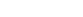<table style="width100%; text-align:center; font-weight:bold;">
<tr style="color:white;">
<td style="background:">65</td>
<td style="background:">14</td>
<td style="background:">13</td>
</tr>
<tr>
<td></td>
<td></td>
<td></td>
<td></td>
</tr>
</table>
